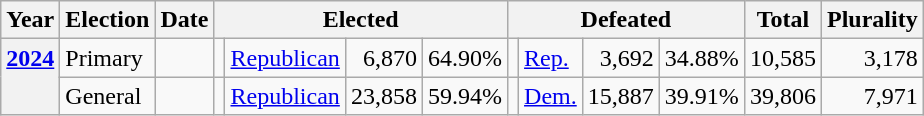<table class="wikitable">
<tr>
<th>Year</th>
<th>Election</th>
<th>Date</th>
<th colspan="4">Elected</th>
<th colspan="4">Defeated</th>
<th>Total</th>
<th>Plurality</th>
</tr>
<tr>
<th rowspan="2" valign="top"><a href='#'>2024</a></th>
<td>Primary</td>
<td></td>
<td></td>
<td valign="top" ><a href='#'>Republican</a></td>
<td align="right" valign="top">6,870</td>
<td align="right" valign="top">64.90%</td>
<td></td>
<td valign="top" ><a href='#'>Rep.</a></td>
<td align="right" valign="top">3,692</td>
<td align="right" valign="top">34.88%</td>
<td align="right" valign="top">10,585</td>
<td align="right" valign="top">3,178</td>
</tr>
<tr>
<td valign="top">General</td>
<td valign="top"></td>
<td valign="top"></td>
<td valign="top" ><a href='#'>Republican</a></td>
<td valign="top" align="right">23,858</td>
<td valign="top" align="right">59.94%</td>
<td valign="top"></td>
<td valign="top" ><a href='#'>Dem.</a></td>
<td valign="top" align="right">15,887</td>
<td valign="top" align="right">39.91%</td>
<td valign="top" align="right">39,806</td>
<td valign="top" align="right">7,971</td>
</tr>
</table>
